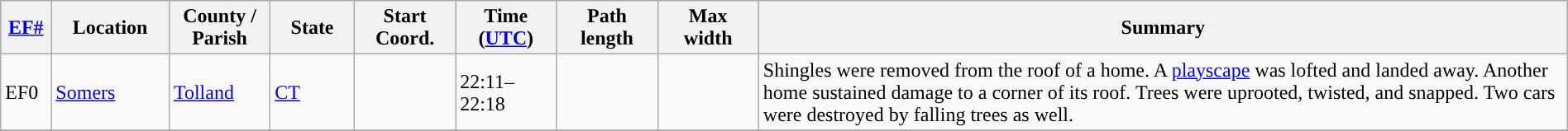<table class="wikitable sortable" style="width:100%;">
<tr>
<th scope="col"  style="width:3%; text-align:center;"><a href='#'>EF#</a></th>
<th scope="col"  style="width:7%; text-align:center;" class="unsortable">Location</th>
<th scope="col"  style="width:6%; text-align:center;" class="unsortable">County / Parish</th>
<th scope="col"  style="width:5%; text-align:center;">State</th>
<th scope="col"  style="width:6%; text-align:center;">Start Coord.</th>
<th scope="col"  style="width:6%; text-align:center;">Time (<a href='#'>UTC</a>)</th>
<th scope="col"  style="width:6%; text-align:center;">Path length</th>
<th scope="col"  style="width:6%; text-align:center;">Max width</th>
<th scope="col" class="unsortable" style="width:48%; text-align:center;">Summary</th>
</tr>
<tr>
<td>EF0</td>
<td><a href='#'>Somers</a></td>
<td><a href='#'>Tolland</a></td>
<td><a href='#'>CT</a></td>
<td></td>
<td>22:11–22:18</td>
<td></td>
<td></td>
<td>Shingles were removed from the roof of a home. A <a href='#'>playscape</a> was lofted and landed  away. Another home sustained damage to a corner of its roof. Trees were uprooted, twisted, and snapped. Two cars were destroyed by falling trees as well.</td>
</tr>
<tr>
</tr>
</table>
